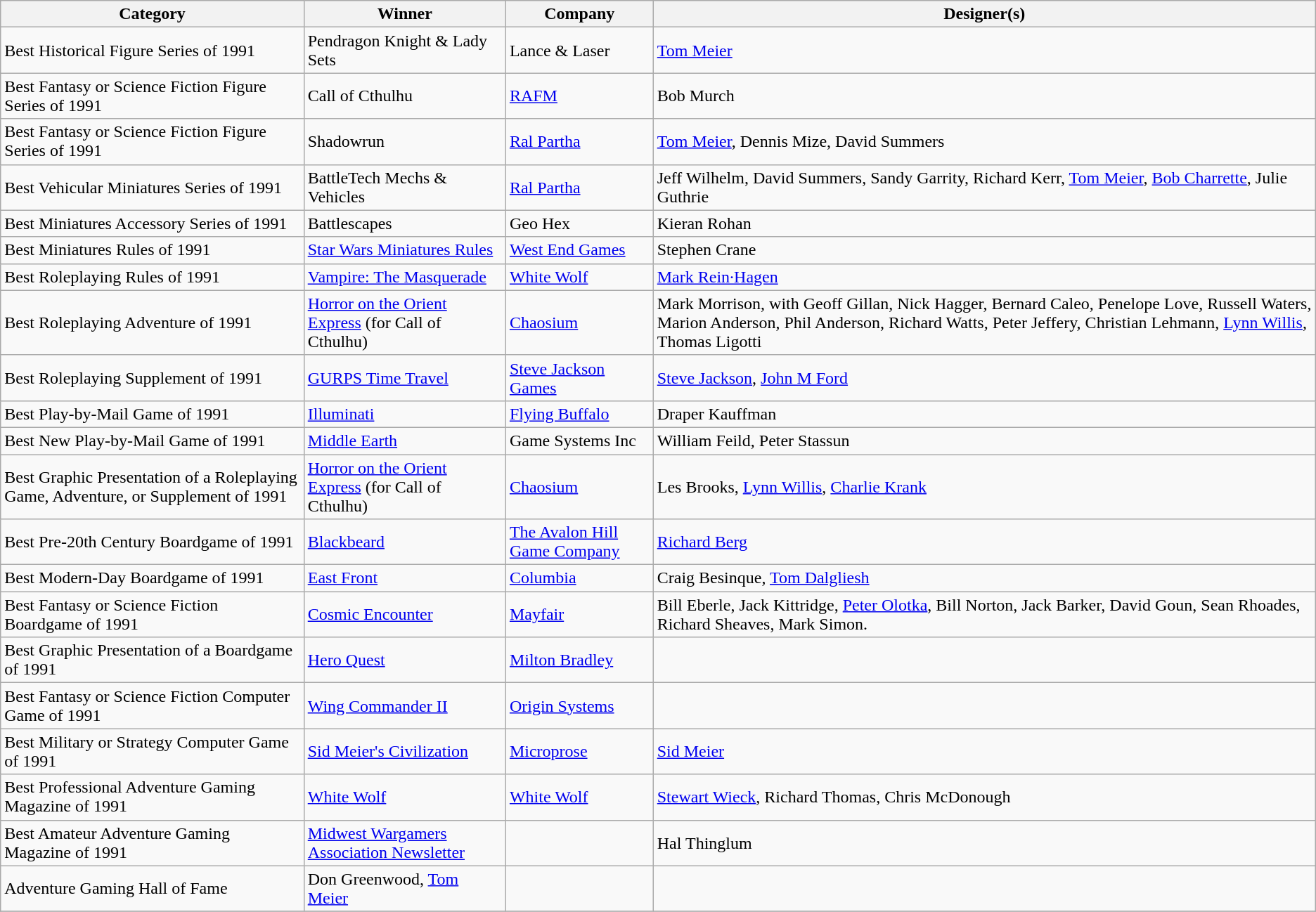<table class="wikitable">
<tr>
<th>Category</th>
<th>Winner</th>
<th>Company</th>
<th>Designer(s)</th>
</tr>
<tr>
<td>Best Historical Figure Series of 1991</td>
<td>Pendragon Knight & Lady Sets</td>
<td>Lance & Laser</td>
<td><a href='#'>Tom Meier</a></td>
</tr>
<tr>
<td>Best Fantasy or Science Fiction Figure Series of 1991</td>
<td>Call of Cthulhu</td>
<td><a href='#'>RAFM</a></td>
<td>Bob Murch</td>
</tr>
<tr>
<td>Best Fantasy or Science Fiction Figure Series of 1991</td>
<td>Shadowrun</td>
<td><a href='#'>Ral Partha</a></td>
<td><a href='#'>Tom Meier</a>, Dennis Mize, David Summers</td>
</tr>
<tr>
<td>Best Vehicular Miniatures Series of 1991</td>
<td>BattleTech Mechs & Vehicles</td>
<td><a href='#'>Ral Partha</a></td>
<td>Jeff Wilhelm, David Summers, Sandy Garrity, Richard Kerr, <a href='#'>Tom Meier</a>, <a href='#'>Bob Charrette</a>, Julie Guthrie</td>
</tr>
<tr>
<td>Best Miniatures Accessory Series of 1991</td>
<td>Battlescapes</td>
<td>Geo Hex</td>
<td>Kieran Rohan</td>
</tr>
<tr>
<td>Best Miniatures Rules of 1991</td>
<td><a href='#'>Star Wars Miniatures Rules</a></td>
<td><a href='#'>West End Games</a></td>
<td>Stephen Crane</td>
</tr>
<tr>
<td>Best Roleplaying Rules of 1991</td>
<td><a href='#'>Vampire: The Masquerade</a></td>
<td><a href='#'>White Wolf</a></td>
<td><a href='#'>Mark Rein·Hagen</a></td>
</tr>
<tr>
<td>Best Roleplaying Adventure of 1991</td>
<td><a href='#'>Horror on the Orient Express</a> (for Call of Cthulhu)</td>
<td><a href='#'>Chaosium</a></td>
<td>Mark Morrison, with Geoff Gillan, Nick Hagger, Bernard Caleo, Penelope Love, Russell Waters, Marion Anderson, Phil Anderson, Richard Watts, Peter Jeffery, Christian Lehmann, <a href='#'>Lynn Willis</a>, Thomas Ligotti</td>
</tr>
<tr>
<td>Best Roleplaying Supplement of 1991</td>
<td><a href='#'>GURPS Time Travel</a></td>
<td><a href='#'>Steve Jackson Games</a></td>
<td><a href='#'>Steve Jackson</a>, <a href='#'>John M Ford</a></td>
</tr>
<tr>
<td>Best Play-by-Mail Game of 1991</td>
<td><a href='#'>Illuminati</a></td>
<td><a href='#'>Flying Buffalo</a></td>
<td>Draper Kauffman</td>
</tr>
<tr>
<td>Best New Play-by-Mail Game of 1991</td>
<td><a href='#'>Middle Earth</a></td>
<td>Game Systems Inc</td>
<td>William Feild, Peter Stassun</td>
</tr>
<tr>
<td>Best Graphic Presentation of a Roleplaying Game, Adventure, or Supplement of 1991</td>
<td><a href='#'>Horror on the Orient Express</a> (for Call of Cthulhu)</td>
<td><a href='#'>Chaosium</a></td>
<td>Les Brooks, <a href='#'>Lynn Willis</a>, <a href='#'>Charlie Krank</a></td>
</tr>
<tr>
<td>Best Pre-20th Century Boardgame of 1991</td>
<td><a href='#'>Blackbeard</a></td>
<td><a href='#'>The Avalon Hill Game Company</a></td>
<td><a href='#'>Richard Berg</a></td>
</tr>
<tr>
<td>Best Modern-Day Boardgame of 1991</td>
<td><a href='#'>East Front</a></td>
<td><a href='#'>Columbia</a></td>
<td>Craig Besinque, <a href='#'>Tom Dalgliesh</a></td>
</tr>
<tr>
<td>Best Fantasy or Science Fiction Boardgame of 1991</td>
<td><a href='#'>Cosmic Encounter</a></td>
<td><a href='#'>Mayfair</a></td>
<td>Bill Eberle, Jack Kittridge, <a href='#'>Peter Olotka</a>, Bill Norton, Jack Barker, David Goun, Sean Rhoades, Richard Sheaves, Mark Simon.</td>
</tr>
<tr>
<td>Best Graphic Presentation of a Boardgame of 1991</td>
<td><a href='#'>Hero Quest</a></td>
<td><a href='#'>Milton Bradley</a></td>
<td></td>
</tr>
<tr>
<td>Best Fantasy or Science Fiction Computer Game of 1991</td>
<td><a href='#'>Wing Commander II</a></td>
<td><a href='#'>Origin Systems</a></td>
<td></td>
</tr>
<tr>
<td>Best Military or Strategy Computer Game of 1991</td>
<td><a href='#'>Sid Meier's Civilization</a></td>
<td><a href='#'>Microprose</a></td>
<td><a href='#'>Sid Meier</a></td>
</tr>
<tr>
<td>Best Professional Adventure Gaming Magazine of 1991</td>
<td><a href='#'>White Wolf</a></td>
<td><a href='#'>White Wolf</a></td>
<td><a href='#'>Stewart Wieck</a>, Richard Thomas, Chris McDonough</td>
</tr>
<tr>
<td>Best Amateur Adventure Gaming Magazine of 1991</td>
<td><a href='#'>Midwest Wargamers Association Newsletter</a></td>
<td></td>
<td>Hal Thinglum</td>
</tr>
<tr>
<td>Adventure Gaming Hall of Fame</td>
<td>Don Greenwood, <a href='#'>Tom Meier</a></td>
<td></td>
<td></td>
</tr>
<tr>
</tr>
</table>
